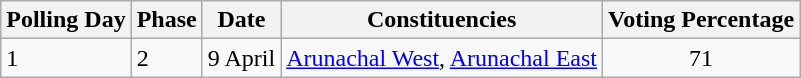<table class="wikitable sortable">
<tr>
<th>Polling Day</th>
<th>Phase</th>
<th>Date</th>
<th>Constituencies</th>
<th>Voting Percentage</th>
</tr>
<tr>
<td>1</td>
<td>2</td>
<td>9 April</td>
<td><a href='#'>Arunachal West</a>, <a href='#'>Arunachal East</a></td>
<td style="text-align:center;">71</td>
</tr>
</table>
